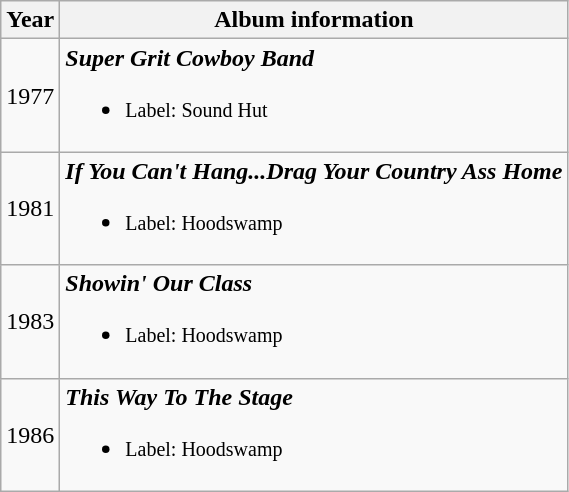<table class="wikitable">
<tr>
<th>Year</th>
<th>Album information</th>
</tr>
<tr>
<td>1977</td>
<td><strong><em>Super Grit Cowboy Band</em></strong><br><ul><li><small>Label: Sound Hut</small></li></ul></td>
</tr>
<tr>
<td>1981</td>
<td><strong><em>If You Can't Hang...Drag Your Country Ass Home</em></strong><br><ul><li><small>Label: Hoodswamp</small></li></ul></td>
</tr>
<tr>
<td>1983</td>
<td><strong><em>Showin' Our Class</em></strong><br><ul><li><small>Label: Hoodswamp</small></li></ul></td>
</tr>
<tr>
<td>1986</td>
<td><strong><em>This Way To The Stage</em></strong><br><ul><li><small>Label: Hoodswamp</small></li></ul></td>
</tr>
</table>
